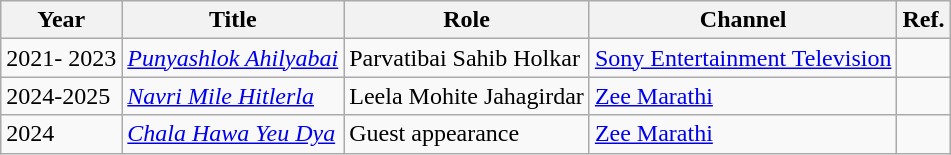<table class="wikitable">
<tr>
<th>Year</th>
<th>Title</th>
<th>Role</th>
<th>Channel</th>
<th>Ref.</th>
</tr>
<tr>
<td>2021- 2023</td>
<td><em><a href='#'>Punyashlok Ahilyabai</a></em></td>
<td>Parvatibai Sahib Holkar</td>
<td><a href='#'>Sony Entertainment Television</a></td>
<td></td>
</tr>
<tr>
<td>2024-2025</td>
<td><em><a href='#'>Navri Mile Hitlerla</a></em></td>
<td>Leela Mohite Jahagirdar</td>
<td><a href='#'>Zee Marathi</a></td>
<td></td>
</tr>
<tr>
<td>2024</td>
<td><em><a href='#'>Chala Hawa Yeu Dya</a></em></td>
<td>Guest appearance</td>
<td><a href='#'>Zee Marathi</a></td>
<td></td>
</tr>
</table>
